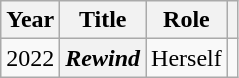<table class="wikitable sortable plainrowheaders">
<tr>
<th scope="col">Year</th>
<th scope="col">Title</th>
<th scope="col">Role</th>
<th scope="col" class="unsortable"></th>
</tr>
<tr>
<td>2022</td>
<th scope="row"><em>Rewind</em></th>
<td>Herself</td>
<td></td>
</tr>
</table>
